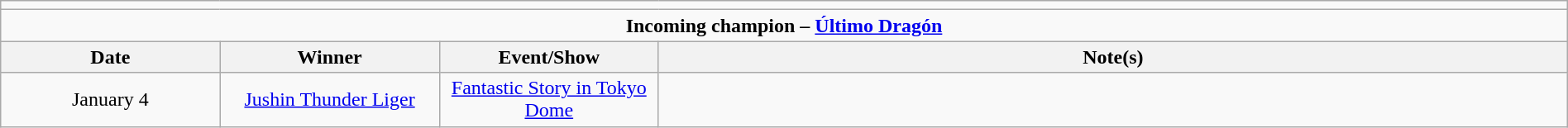<table class="wikitable" style="text-align:center; width:100%;">
<tr>
<td colspan="5"></td>
</tr>
<tr>
<td colspan="5"><strong>Incoming champion – <a href='#'>Último Dragón</a></strong></td>
</tr>
<tr>
<th width=14%>Date</th>
<th width=14%>Winner</th>
<th width=14%>Event/Show</th>
<th width=58%>Note(s)</th>
</tr>
<tr>
<td>January 4</td>
<td><a href='#'>Jushin Thunder Liger</a></td>
<td><a href='#'>Fantastic Story in Tokyo Dome</a></td>
<td align="left"></td>
</tr>
</table>
